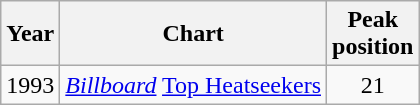<table class="wikitable">
<tr>
<th align="left">Year</th>
<th align="left">Chart</th>
<th align="center">Peak<br>position</th>
</tr>
<tr>
<td align="left">1993</td>
<td align="left"><em><a href='#'>Billboard</a></em> <a href='#'>Top Heatseekers</a></td>
<td align="center">21</td>
</tr>
</table>
